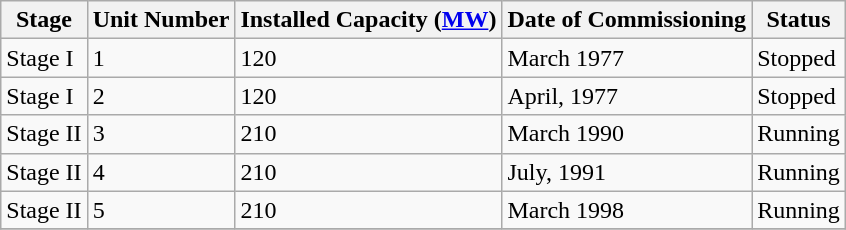<table class="sortable wikitable">
<tr>
<th>Stage</th>
<th>Unit Number</th>
<th>Installed Capacity (<a href='#'>MW</a>)</th>
<th>Date of Commissioning</th>
<th>Status</th>
</tr>
<tr>
<td>Stage I</td>
<td>1</td>
<td>120</td>
<td>March 1977</td>
<td>Stopped</td>
</tr>
<tr>
<td>Stage I</td>
<td>2</td>
<td>120</td>
<td>April, 1977</td>
<td>Stopped</td>
</tr>
<tr>
<td>Stage II</td>
<td>3</td>
<td>210</td>
<td>March 1990</td>
<td>Running</td>
</tr>
<tr>
<td>Stage II</td>
<td>4</td>
<td>210</td>
<td>July, 1991</td>
<td>Running</td>
</tr>
<tr>
<td>Stage II</td>
<td>5</td>
<td>210</td>
<td>March 1998</td>
<td>Running</td>
</tr>
<tr>
</tr>
</table>
